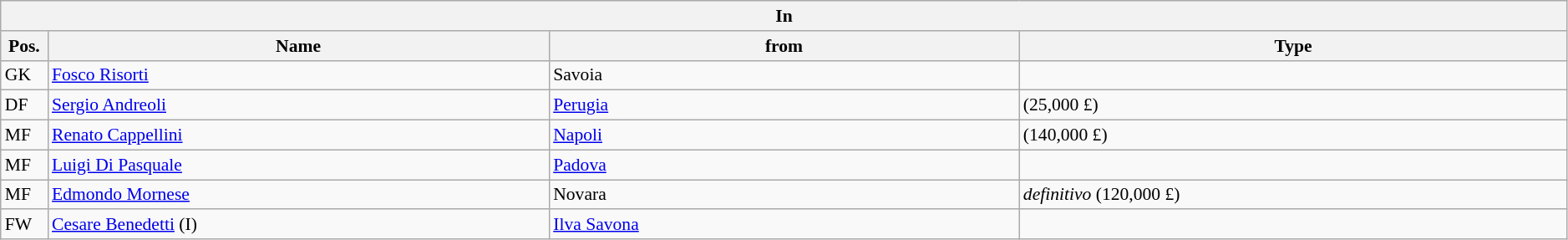<table class="wikitable" style="font-size:90%;width:99%;">
<tr>
<th colspan="4">In</th>
</tr>
<tr>
<th width=3%>Pos.</th>
<th width=32%>Name</th>
<th width=30%>from</th>
<th width=35%>Type</th>
</tr>
<tr>
<td>GK</td>
<td><a href='#'>Fosco Risorti</a></td>
<td>Savoia</td>
<td></td>
</tr>
<tr>
<td>DF</td>
<td><a href='#'>Sergio Andreoli</a></td>
<td><a href='#'>Perugia</a></td>
<td>(25,000 £)</td>
</tr>
<tr>
<td>MF</td>
<td><a href='#'>Renato Cappellini</a></td>
<td><a href='#'>Napoli</a></td>
<td>(140,000 £)</td>
</tr>
<tr>
<td>MF</td>
<td><a href='#'>Luigi Di Pasquale</a></td>
<td><a href='#'>Padova</a></td>
<td></td>
</tr>
<tr>
<td>MF</td>
<td><a href='#'>Edmondo Mornese</a></td>
<td>Novara</td>
<td><em>definitivo</em> (120,000 £)</td>
</tr>
<tr>
<td>FW</td>
<td><a href='#'>Cesare Benedetti</a> (I)</td>
<td><a href='#'>Ilva Savona</a></td>
<td></td>
</tr>
</table>
